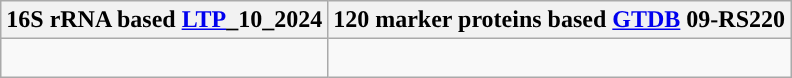<table class="wikitable">
<tr>
<th colspan=1>16S rRNA based <a href='#'>LTP</a>_10_2024</th>
<th colspan=1>120 marker proteins based <a href='#'>GTDB</a> 09-RS220</th>
</tr>
<tr>
<td style="vertical-align:top"><br></td>
<td><br></td>
</tr>
</table>
